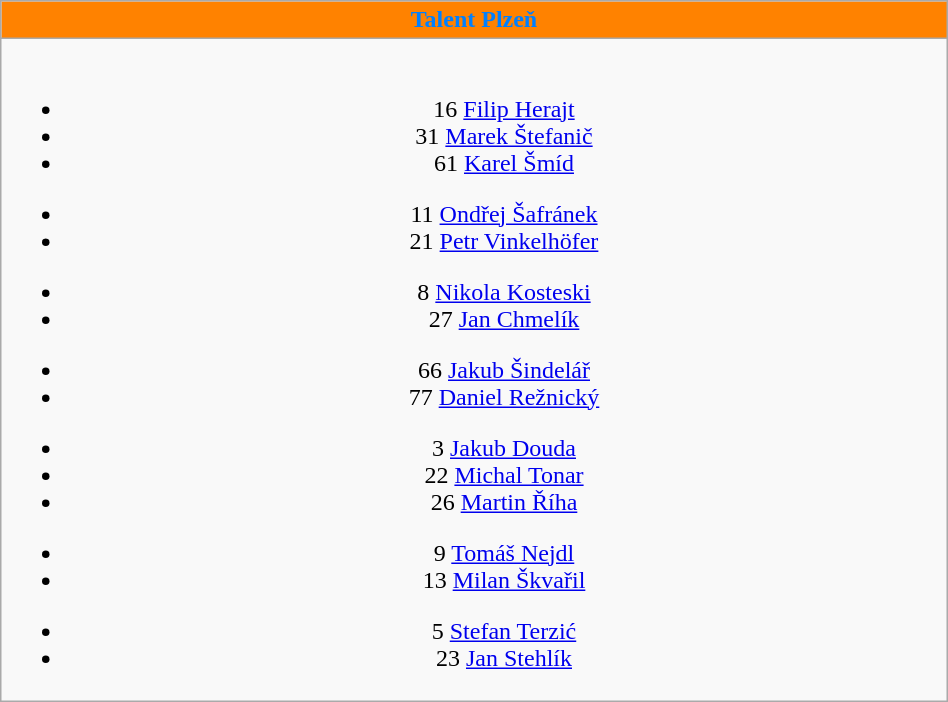<table class="wikitable" style="font-size:100%; text-align:center;" width=50%>
<tr>
<th colspan=5 style="background-color:#FF8200;color:#0080FF;text-align:center;">Talent Plzeň</th>
</tr>
<tr>
<td><br>
<ul><li>16  <a href='#'>Filip Herajt</a></li><li>31  <a href='#'>Marek Štefanič</a></li><li>61  <a href='#'>Karel Šmíd</a></li></ul><ul><li>11  <a href='#'>Ondřej Šafránek</a></li><li>21  <a href='#'>Petr Vinkelhöfer</a></li></ul><ul><li>8  <a href='#'>Nikola Kosteski</a></li><li>27  <a href='#'>Jan Chmelík</a></li></ul><ul><li>66  <a href='#'>Jakub Šindelář</a></li><li>77  <a href='#'>Daniel Režnický</a></li></ul><ul><li>3  <a href='#'>Jakub Douda</a></li><li>22  <a href='#'>Michal Tonar</a></li><li>26  <a href='#'>Martin Říha</a></li></ul><ul><li>9  <a href='#'>Tomáš Nejdl</a></li><li>13  <a href='#'>Milan Škvařil</a></li></ul><ul><li>5  <a href='#'>Stefan Terzić</a></li><li>23  <a href='#'>Jan Stehlík</a></li></ul></td>
</tr>
</table>
